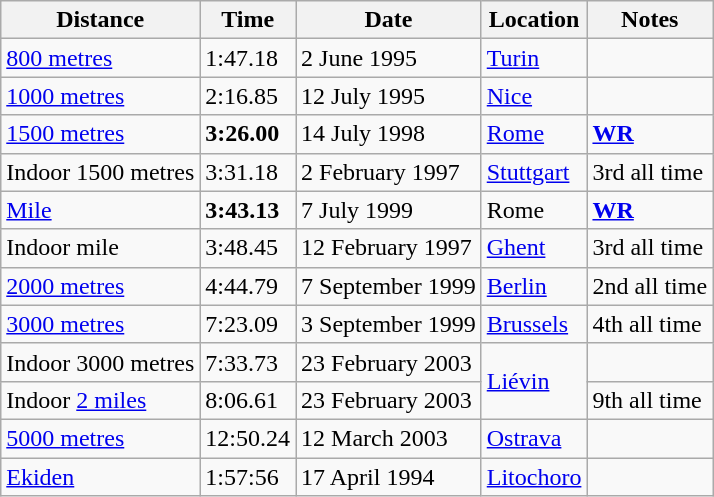<table class="wikitable">
<tr>
<th>Distance</th>
<th>Time</th>
<th>Date</th>
<th>Location</th>
<th>Notes</th>
</tr>
<tr>
<td><a href='#'>800 metres</a></td>
<td>1:47.18</td>
<td align=left>2 June 1995</td>
<td><a href='#'>Turin</a></td>
<td></td>
</tr>
<tr>
<td><a href='#'>1000 metres</a></td>
<td>2:16.85</td>
<td align=left>12 July 1995</td>
<td><a href='#'>Nice</a></td>
<td></td>
</tr>
<tr>
<td><a href='#'>1500 metres</a></td>
<td><strong>3:26.00</strong></td>
<td align=left>14 July 1998</td>
<td><a href='#'>Rome</a></td>
<td><a href='#'><strong>WR</strong></a></td>
</tr>
<tr>
<td>Indoor 1500 metres</td>
<td>3:31.18</td>
<td align=left>2 February 1997</td>
<td><a href='#'>Stuttgart</a></td>
<td>3rd all time</td>
</tr>
<tr>
<td><a href='#'>Mile</a></td>
<td><strong>3:43.13</strong></td>
<td>7 July 1999</td>
<td>Rome</td>
<td><a href='#'><strong>WR</strong></a></td>
</tr>
<tr>
<td>Indoor mile</td>
<td>3:48.45</td>
<td align=left>12 February 1997</td>
<td><a href='#'>Ghent</a></td>
<td>3rd all time</td>
</tr>
<tr>
<td><a href='#'>2000 metres</a></td>
<td>4:44.79</td>
<td align="left">7 September 1999</td>
<td><a href='#'>Berlin</a></td>
<td>2nd all time</td>
</tr>
<tr>
<td><a href='#'>3000 metres</a></td>
<td>7:23.09</td>
<td align=left>3 September 1999</td>
<td><a href='#'>Brussels</a></td>
<td>4th all time</td>
</tr>
<tr>
<td>Indoor 3000 metres</td>
<td>7:33.73</td>
<td align=left>23 February 2003</td>
<td rowspan=2><a href='#'>Liévin</a></td>
<td></td>
</tr>
<tr>
<td>Indoor <a href='#'>2 miles</a></td>
<td>8:06.61</td>
<td align=left>23 February 2003</td>
<td>9th all time</td>
</tr>
<tr>
<td><a href='#'>5000 metres</a></td>
<td>12:50.24</td>
<td align=left>12 March 2003</td>
<td><a href='#'>Ostrava</a></td>
<td></td>
</tr>
<tr>
<td><a href='#'>Ekiden</a></td>
<td>1:57:56</td>
<td align=left>17 April 1994</td>
<td><a href='#'>Litochoro</a></td>
<td></td>
</tr>
</table>
